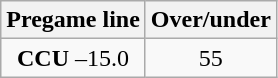<table class="wikitable">
<tr align="center">
<th style=>Pregame line</th>
<th style=>Over/under</th>
</tr>
<tr align="center">
<td><strong>CCU</strong> –15.0</td>
<td>55</td>
</tr>
</table>
